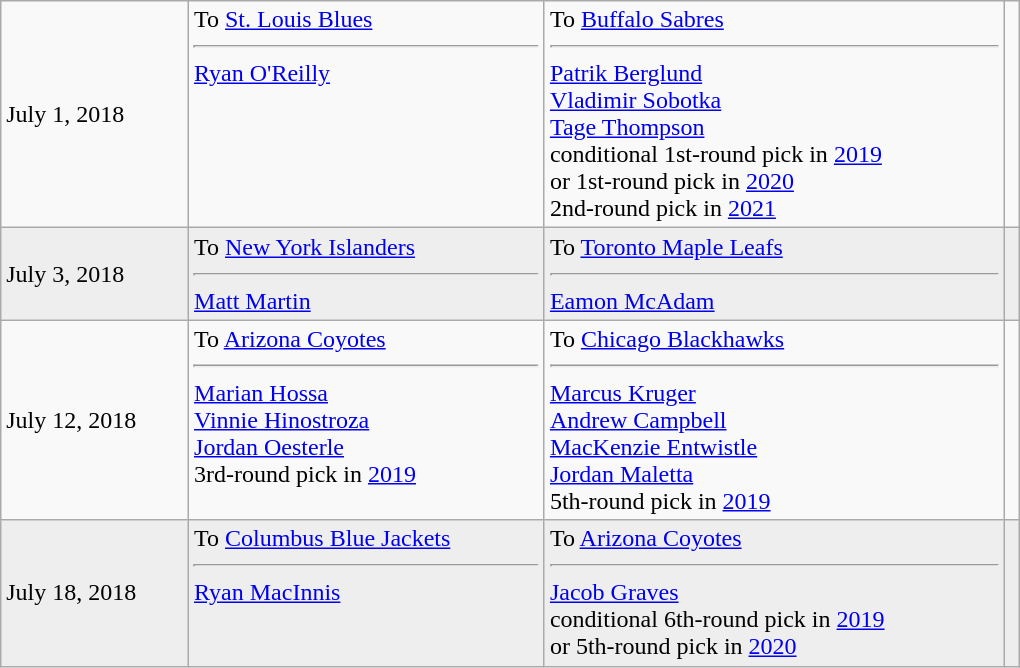<table class="wikitable" style="border:1px solid #999999; width:680px;">
<tr>
<td>July 1, 2018</td>
<td valign="top">To <a href='#'>St. Louis Blues</a><hr><a href='#'>Ryan O'Reilly</a></td>
<td valign="top">To <a href='#'>Buffalo Sabres</a><hr><a href='#'>Patrik Berglund</a><br><a href='#'>Vladimir Sobotka</a><br><a href='#'>Tage Thompson</a><br><span>conditional</span> 1st-round pick in <a href='#'>2019</a><br>or 1st-round pick in <a href='#'>2020</a><br>2nd-round pick in <a href='#'>2021</a></td>
<td></td>
</tr>
<tr bgcolor="eeeeee">
<td>July 3, 2018</td>
<td valign="top">To <a href='#'>New York Islanders</a><hr><a href='#'>Matt Martin</a></td>
<td valign="top">To <a href='#'>Toronto Maple Leafs</a><hr><a href='#'>Eamon McAdam</a></td>
<td></td>
</tr>
<tr>
<td>July 12, 2018</td>
<td valign="top">To <a href='#'>Arizona Coyotes</a><hr><a href='#'>Marian Hossa</a><br><a href='#'>Vinnie Hinostroza</a><br><a href='#'>Jordan Oesterle</a><br>3rd-round pick in <a href='#'>2019</a></td>
<td valign="top">To <a href='#'>Chicago Blackhawks</a><hr><a href='#'>Marcus Kruger</a><br><a href='#'>Andrew Campbell</a><br><a href='#'>MacKenzie Entwistle</a><br><a href='#'>Jordan Maletta</a><br>5th-round pick in <a href='#'>2019</a></td>
<td></td>
</tr>
<tr bgcolor="eeeeee">
<td>July 18, 2018</td>
<td valign="top">To <a href='#'>Columbus Blue Jackets</a><hr><a href='#'>Ryan MacInnis</a></td>
<td valign="top">To <a href='#'>Arizona Coyotes</a><hr><a href='#'>Jacob Graves</a><br><span>conditional</span> 6th-round pick in <a href='#'>2019</a><br>or 5th-round pick in <a href='#'>2020</a></td>
<td></td>
</tr>
</table>
